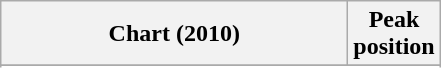<table class="wikitable sortable">
<tr>
<th scope="col" style="width:14em;">Chart (2010)</th>
<th scope="col">Peak<br>position</th>
</tr>
<tr>
</tr>
<tr>
</tr>
<tr>
</tr>
</table>
